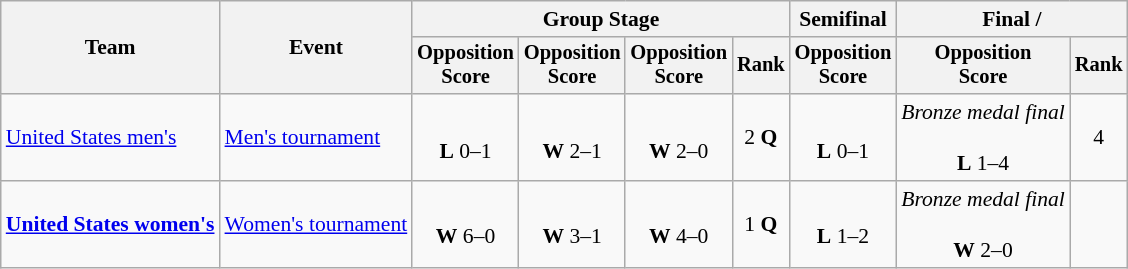<table class=wikitable style=font-size:90%;text-align:center>
<tr>
<th rowspan=2>Team</th>
<th rowspan=2>Event</th>
<th colspan=4>Group Stage</th>
<th>Semifinal</th>
<th colspan=2>Final / </th>
</tr>
<tr style=font-size:95%>
<th>Opposition<br>Score</th>
<th>Opposition<br>Score</th>
<th>Opposition<br>Score</th>
<th>Rank</th>
<th>Opposition<br>Score</th>
<th>Opposition<br>Score</th>
<th>Rank</th>
</tr>
<tr>
<td align=left><a href='#'>United States men's</a></td>
<td align=left><a href='#'>Men's tournament</a></td>
<td><br><strong>L</strong> 0–1</td>
<td><br><strong>W</strong> 2–1</td>
<td><br><strong>W</strong> 2–0</td>
<td>2 <strong>Q</strong></td>
<td><br><strong>L</strong> 0–1</td>
<td><em>Bronze medal final</em><br><br><strong>L</strong> 1–4</td>
<td>4</td>
</tr>
<tr>
<td align=left><strong><a href='#'>United States women's</a></strong></td>
<td align=left><a href='#'>Women's tournament</a></td>
<td><br><strong>W</strong> 6–0</td>
<td><br><strong>W</strong> 3–1</td>
<td><br><strong>W</strong> 4–0</td>
<td>1 <strong>Q</strong></td>
<td><br><strong>L</strong> 1–2</td>
<td><em>Bronze medal final</em><br><br><strong>W</strong> 2–0</td>
<td></td>
</tr>
</table>
